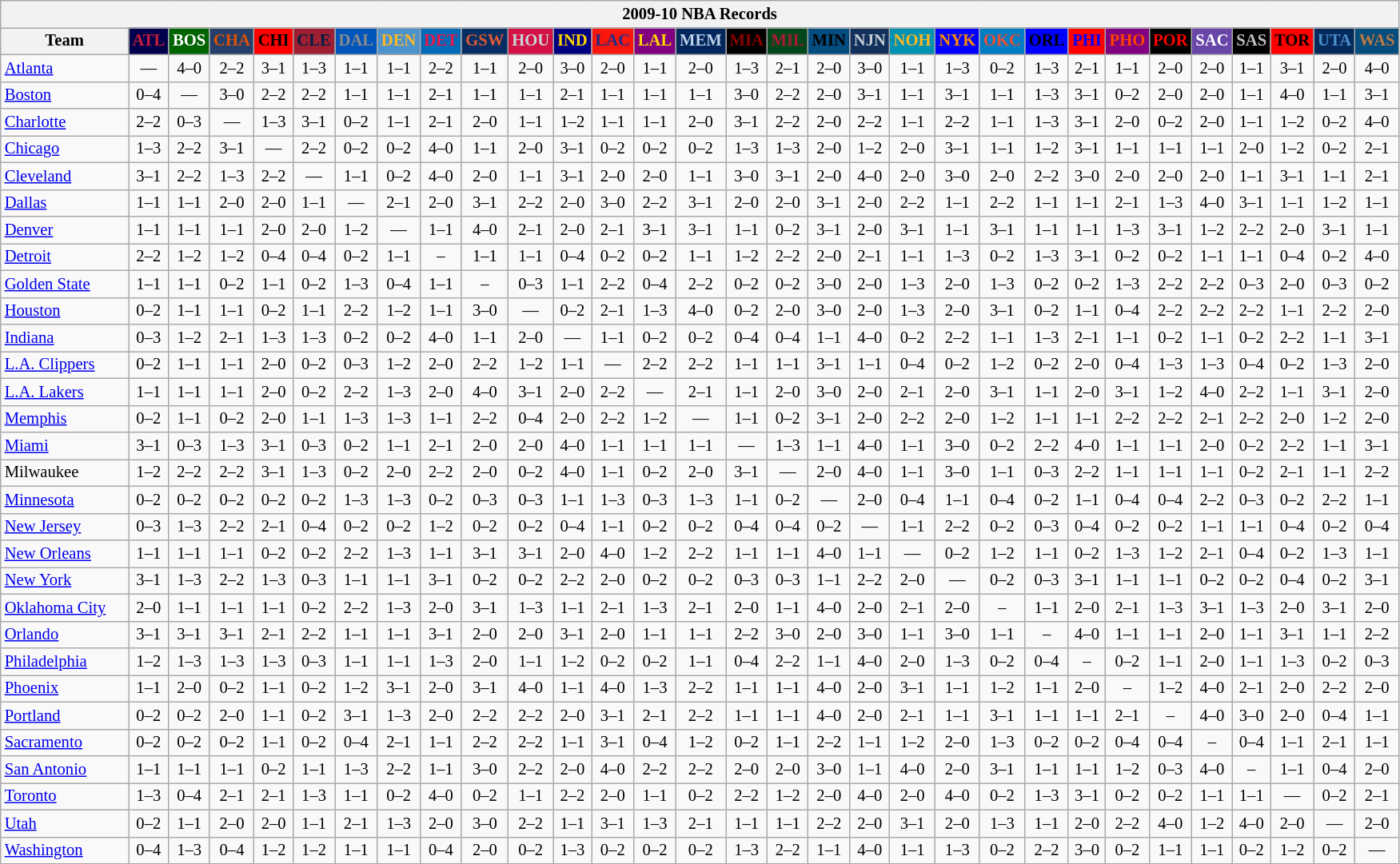<table class="wikitable mw-collapsible mw-" style="font-size:86%; text-align:center;">
<tr>
<th colspan=31>2009-10 NBA Records</th>
</tr>
<tr>
<th width=100>Team</th>
<th style="background:#00004d;color:#C41E3a;width=35">ATL</th>
<th style="background:#006400;color:#FFFFFF;width=35">BOS</th>
<th style="background:#253E6A;color:#DF5106;width=35">CHA</th>
<th style="background:#FF0000;color:#000000;width=35">CHI</th>
<th style="background:#9F1F32;color:#001D43;width=35">CLE</th>
<th style="background:#0055BA;color:#898D8F;width=35">DAL</th>
<th style="background:#4C92CC;color:#FDB827;width=35">DEN</th>
<th style="background:#006BB7;color:#ED164B;width=35">DET</th>
<th style="background:#072E63;color:#DC5A34;width=35">GSW</th>
<th style="background:#D31145;color:#CBD4D8;width=35">HOU</th>
<th style="background:#000080;color:#FFD700;width=35">IND</th>
<th style="background:#F9160D;color:#1A2E8B;width=35">LAC</th>
<th style="background:#800080;color:#FFD700;width=35">LAL</th>
<th style="background:#00265B;color:#BAD1EB;width=35">MEM</th>
<th style="background:#000000;color:#8B0000;width=35">MIA</th>
<th style="background:#00471B;color:#AC1A2F;width=35">MIL</th>
<th style="background:#044D80;color:#000000;width=35">MIN</th>
<th style="background:#12305B;color:#C4CED4;width=35">NJN</th>
<th style="background:#0093B1;color:#FDB827;width=35">NOH</th>
<th style="background:#0000FF;color:#FF8C00;width=35">NYK</th>
<th style="background:#007DC3;color:#F05033;width=35">OKC</th>
<th style="background:#0000FF;color:#000000;width=35">ORL</th>
<th style="background:#FF0000;color:#0000FF;width=35">PHI</th>
<th style="background:#800080;color:#FF4500;width=35">PHO</th>
<th style="background:#000000;color:#FF0000;width=35">POR</th>
<th style="background:#6846A8;color:#FFFFFF;width=35">SAC</th>
<th style="background:#000000;color:#C0C0C0;width=35">SAS</th>
<th style="background:#FF0000;color:#000000;width=35">TOR</th>
<th style="background:#042A5C;color:#4C8ECC;width=35">UTA</th>
<th style="background:#044D7D;color:#BC7A44;width=35">WAS</th>
</tr>
<tr>
<td style="text-align:left;"><a href='#'>Atlanta</a></td>
<td>—</td>
<td>4–0</td>
<td>2–2</td>
<td>3–1</td>
<td>1–3</td>
<td>1–1</td>
<td>1–1</td>
<td>2–2</td>
<td>1–1</td>
<td>2–0</td>
<td>3–0</td>
<td>2–0</td>
<td>1–1</td>
<td>2–0</td>
<td>1–3</td>
<td>2–1</td>
<td>2–0</td>
<td>3–0</td>
<td>1–1</td>
<td>1–3</td>
<td>0–2</td>
<td>1–3</td>
<td>2–1</td>
<td>1–1</td>
<td>2–0</td>
<td>2–0</td>
<td>1–1</td>
<td>3–1</td>
<td>2–0</td>
<td>4–0</td>
</tr>
<tr>
<td style="text-align:left;"><a href='#'>Boston</a></td>
<td>0–4</td>
<td>—</td>
<td>3–0</td>
<td>2–2</td>
<td>2–2</td>
<td>1–1</td>
<td>1–1</td>
<td>2–1</td>
<td>1–1</td>
<td>1–1</td>
<td>2–1</td>
<td>1–1</td>
<td>1–1</td>
<td>1–1</td>
<td>3–0</td>
<td>2–2</td>
<td>2–0</td>
<td>3–1</td>
<td>1–1</td>
<td>3–1</td>
<td>1–1</td>
<td>1–3</td>
<td>3–1</td>
<td>0–2</td>
<td>2–0</td>
<td>2–0</td>
<td>1–1</td>
<td>4–0</td>
<td>1–1</td>
<td>3–1</td>
</tr>
<tr>
<td style="text-align:left;"><a href='#'>Charlotte</a></td>
<td>2–2</td>
<td>0–3</td>
<td>—</td>
<td>1–3</td>
<td>3–1</td>
<td>0–2</td>
<td>1–1</td>
<td>2–1</td>
<td>2–0</td>
<td>1–1</td>
<td>1–2</td>
<td>1–1</td>
<td>1–1</td>
<td>2–0</td>
<td>3–1</td>
<td>2–2</td>
<td>2–0</td>
<td>2–2</td>
<td>1–1</td>
<td>2–2</td>
<td>1–1</td>
<td>1–3</td>
<td>3–1</td>
<td>2–0</td>
<td>0–2</td>
<td>2–0</td>
<td>1–1</td>
<td>1–2</td>
<td>0–2</td>
<td>4–0</td>
</tr>
<tr>
<td style="text-align:left;"><a href='#'>Chicago</a></td>
<td>1–3</td>
<td>2–2</td>
<td>3–1</td>
<td>—</td>
<td>2–2</td>
<td>0–2</td>
<td>0–2</td>
<td>4–0</td>
<td>1–1</td>
<td>2–0</td>
<td>3–1</td>
<td>0–2</td>
<td>0–2</td>
<td>0–2</td>
<td>1–3</td>
<td>1–3</td>
<td>2–0</td>
<td>1–2</td>
<td>2–0</td>
<td>3–1</td>
<td>1–1</td>
<td>1–2</td>
<td>3–1</td>
<td>1–1</td>
<td>1–1</td>
<td>1–1</td>
<td>2–0</td>
<td>1–2</td>
<td>0–2</td>
<td>2–1</td>
</tr>
<tr>
<td style="text-align:left;"><a href='#'>Cleveland</a></td>
<td>3–1</td>
<td>2–2</td>
<td>1–3</td>
<td>2–2</td>
<td>—</td>
<td>1–1</td>
<td>0–2</td>
<td>4–0</td>
<td>2–0</td>
<td>1–1</td>
<td>3–1</td>
<td>2–0</td>
<td>2–0</td>
<td>1–1</td>
<td>3–0</td>
<td>3–1</td>
<td>2–0</td>
<td>4–0</td>
<td>2–0</td>
<td>3–0</td>
<td>2–0</td>
<td>2–2</td>
<td>3–0</td>
<td>2–0</td>
<td>2–0</td>
<td>2–0</td>
<td>1–1</td>
<td>3–1</td>
<td>1–1</td>
<td>2–1</td>
</tr>
<tr>
<td style="text-align:left;"><a href='#'>Dallas</a></td>
<td>1–1</td>
<td>1–1</td>
<td>2–0</td>
<td>2–0</td>
<td>1–1</td>
<td>—</td>
<td>2–1</td>
<td>2–0</td>
<td>3–1</td>
<td>2–2</td>
<td>2–0</td>
<td>3–0</td>
<td>2–2</td>
<td>3–1</td>
<td>2–0</td>
<td>2–0</td>
<td>3–1</td>
<td>2–0</td>
<td>2–2</td>
<td>1–1</td>
<td>2–2</td>
<td>1–1</td>
<td>1–1</td>
<td>2–1</td>
<td>1–3</td>
<td>4–0</td>
<td>3–1</td>
<td>1–1</td>
<td>1–2</td>
<td>1–1</td>
</tr>
<tr>
<td style="text-align:left;"><a href='#'>Denver</a></td>
<td>1–1</td>
<td>1–1</td>
<td>1–1</td>
<td>2–0</td>
<td>2–0</td>
<td>1–2</td>
<td>—</td>
<td>1–1</td>
<td>4–0</td>
<td>2–1</td>
<td>2–0</td>
<td>2–1</td>
<td>3–1</td>
<td>3–1</td>
<td>1–1</td>
<td>0–2</td>
<td>3–1</td>
<td>2–0</td>
<td>3–1</td>
<td>1–1</td>
<td>3–1</td>
<td>1–1</td>
<td>1–1</td>
<td>1–3</td>
<td>3–1</td>
<td>1–2</td>
<td>2–2</td>
<td>2–0</td>
<td>3–1</td>
<td>1–1</td>
</tr>
<tr>
<td style="text-align:left;"><a href='#'>Detroit</a></td>
<td>2–2</td>
<td>1–2</td>
<td>1–2</td>
<td>0–4</td>
<td>0–4</td>
<td>0–2</td>
<td>1–1</td>
<td>–</td>
<td>1–1</td>
<td>1–1</td>
<td>0–4</td>
<td>0–2</td>
<td>0–2</td>
<td>1–1</td>
<td>1–2</td>
<td>2–2</td>
<td>2–0</td>
<td>2–1</td>
<td>1–1</td>
<td>1–3</td>
<td>0–2</td>
<td>1–3</td>
<td>3–1</td>
<td>0–2</td>
<td>0–2</td>
<td>1–1</td>
<td>1–1</td>
<td>0–4</td>
<td>0–2</td>
<td>4–0</td>
</tr>
<tr>
<td style="text-align:left;"><a href='#'>Golden State</a></td>
<td>1–1</td>
<td>1–1</td>
<td>0–2</td>
<td>1–1</td>
<td>0–2</td>
<td>1–3</td>
<td>0–4</td>
<td>1–1</td>
<td>–</td>
<td>0–3</td>
<td>1–1</td>
<td>2–2</td>
<td>0–4</td>
<td>2–2</td>
<td>0–2</td>
<td>0–2</td>
<td>3–0</td>
<td>2–0</td>
<td>1–3</td>
<td>2–0</td>
<td>1–3</td>
<td>0–2</td>
<td>0–2</td>
<td>1–3</td>
<td>2–2</td>
<td>2–2</td>
<td>0–3</td>
<td>2–0</td>
<td>0–3</td>
<td>0–2</td>
</tr>
<tr>
<td style="text-align:left;"><a href='#'>Houston</a></td>
<td>0–2</td>
<td>1–1</td>
<td>1–1</td>
<td>0–2</td>
<td>1–1</td>
<td>2–2</td>
<td>1–2</td>
<td>1–1</td>
<td>3–0</td>
<td>—</td>
<td>0–2</td>
<td>2–1</td>
<td>1–3</td>
<td>4–0</td>
<td>0–2</td>
<td>2–0</td>
<td>3–0</td>
<td>2–0</td>
<td>1–3</td>
<td>2–0</td>
<td>3–1</td>
<td>0–2</td>
<td>1–1</td>
<td>0–4</td>
<td>2–2</td>
<td>2–2</td>
<td>2–2</td>
<td>1–1</td>
<td>2–2</td>
<td>2–0</td>
</tr>
<tr>
<td style="text-align:left;"><a href='#'>Indiana</a></td>
<td>0–3</td>
<td>1–2</td>
<td>2–1</td>
<td>1–3</td>
<td>1–3</td>
<td>0–2</td>
<td>0–2</td>
<td>4–0</td>
<td>1–1</td>
<td>2–0</td>
<td>—</td>
<td>1–1</td>
<td>0–2</td>
<td>0–2</td>
<td>0–4</td>
<td>0–4</td>
<td>1–1</td>
<td>4–0</td>
<td>0–2</td>
<td>2–2</td>
<td>1–1</td>
<td>1–3</td>
<td>2–1</td>
<td>1–1</td>
<td>0–2</td>
<td>1–1</td>
<td>0–2</td>
<td>2–2</td>
<td>1–1</td>
<td>3–1</td>
</tr>
<tr>
<td style="text-align:left;"><a href='#'>L.A. Clippers</a></td>
<td>0–2</td>
<td>1–1</td>
<td>1–1</td>
<td>2–0</td>
<td>0–2</td>
<td>0–3</td>
<td>1–2</td>
<td>2–0</td>
<td>2–2</td>
<td>1–2</td>
<td>1–1</td>
<td>—</td>
<td>2–2</td>
<td>2–2</td>
<td>1–1</td>
<td>1–1</td>
<td>3–1</td>
<td>1–1</td>
<td>0–4</td>
<td>0–2</td>
<td>1–2</td>
<td>0–2</td>
<td>2–0</td>
<td>0–4</td>
<td>1–3</td>
<td>1–3</td>
<td>0–4</td>
<td>0–2</td>
<td>1–3</td>
<td>2–0</td>
</tr>
<tr>
<td style="text-align:left;"><a href='#'>L.A. Lakers</a></td>
<td>1–1</td>
<td>1–1</td>
<td>1–1</td>
<td>2–0</td>
<td>0–2</td>
<td>2–2</td>
<td>1–3</td>
<td>2–0</td>
<td>4–0</td>
<td>3–1</td>
<td>2–0</td>
<td>2–2</td>
<td>—</td>
<td>2–1</td>
<td>1–1</td>
<td>2–0</td>
<td>3–0</td>
<td>2–0</td>
<td>2–1</td>
<td>2–0</td>
<td>3–1</td>
<td>1–1</td>
<td>2–0</td>
<td>3–1</td>
<td>1–2</td>
<td>4–0</td>
<td>2–2</td>
<td>1–1</td>
<td>3–1</td>
<td>2–0</td>
</tr>
<tr>
<td style="text-align:left;"><a href='#'>Memphis</a></td>
<td>0–2</td>
<td>1–1</td>
<td>0–2</td>
<td>2–0</td>
<td>1–1</td>
<td>1–3</td>
<td>1–3</td>
<td>1–1</td>
<td>2–2</td>
<td>0–4</td>
<td>2–0</td>
<td>2–2</td>
<td>1–2</td>
<td>—</td>
<td>1–1</td>
<td>0–2</td>
<td>3–1</td>
<td>2–0</td>
<td>2–2</td>
<td>2–0</td>
<td>1–2</td>
<td>1–1</td>
<td>1–1</td>
<td>2–2</td>
<td>2–2</td>
<td>2–1</td>
<td>2–2</td>
<td>2–0</td>
<td>1–2</td>
<td>2–0</td>
</tr>
<tr>
<td style="text-align:left;"><a href='#'>Miami</a></td>
<td>3–1</td>
<td>0–3</td>
<td>1–3</td>
<td>3–1</td>
<td>0–3</td>
<td>0–2</td>
<td>1–1</td>
<td>2–1</td>
<td>2–0</td>
<td>2–0</td>
<td>4–0</td>
<td>1–1</td>
<td>1–1</td>
<td>1–1</td>
<td>—</td>
<td>1–3</td>
<td>1–1</td>
<td>4–0</td>
<td>1–1</td>
<td>3–0</td>
<td>0–2</td>
<td>2–2</td>
<td>4–0</td>
<td>1–1</td>
<td>1–1</td>
<td>2–0</td>
<td>0–2</td>
<td>2–2</td>
<td>1–1</td>
<td>3–1</td>
</tr>
<tr>
<td style="text-align:left;">Milwaukee</td>
<td>1–2</td>
<td>2–2</td>
<td>2–2</td>
<td>3–1</td>
<td>1–3</td>
<td>0–2</td>
<td>2–0</td>
<td>2–2</td>
<td>2–0</td>
<td>0–2</td>
<td>4–0</td>
<td>1–1</td>
<td>0–2</td>
<td>2–0</td>
<td>3–1</td>
<td>—</td>
<td>2–0</td>
<td>4–0</td>
<td>1–1</td>
<td>3–0</td>
<td>1–1</td>
<td>0–3</td>
<td>2–2</td>
<td>1–1</td>
<td>1–1</td>
<td>1–1</td>
<td>0–2</td>
<td>2–1</td>
<td>1–1</td>
<td>2–2</td>
</tr>
<tr>
<td style="text-align:left;"><a href='#'>Minnesota</a></td>
<td>0–2</td>
<td>0–2</td>
<td>0–2</td>
<td>0–2</td>
<td>0–2</td>
<td>1–3</td>
<td>1–3</td>
<td>0–2</td>
<td>0–3</td>
<td>0–3</td>
<td>1–1</td>
<td>1–3</td>
<td>0–3</td>
<td>1–3</td>
<td>1–1</td>
<td>0–2</td>
<td>—</td>
<td>2–0</td>
<td>0–4</td>
<td>1–1</td>
<td>0–4</td>
<td>0–2</td>
<td>1–1</td>
<td>0–4</td>
<td>0–4</td>
<td>2–2</td>
<td>0–3</td>
<td>0–2</td>
<td>2–2</td>
<td>1–1</td>
</tr>
<tr>
<td style="text-align:left;"><a href='#'>New Jersey</a></td>
<td>0–3</td>
<td>1–3</td>
<td>2–2</td>
<td>2–1</td>
<td>0–4</td>
<td>0–2</td>
<td>0–2</td>
<td>1–2</td>
<td>0–2</td>
<td>0–2</td>
<td>0–4</td>
<td>1–1</td>
<td>0–2</td>
<td>0–2</td>
<td>0–4</td>
<td>0–4</td>
<td>0–2</td>
<td>—</td>
<td>1–1</td>
<td>2–2</td>
<td>0–2</td>
<td>0–3</td>
<td>0–4</td>
<td>0–2</td>
<td>0–2</td>
<td>1–1</td>
<td>1–1</td>
<td>0–4</td>
<td>0–2</td>
<td>0–4</td>
</tr>
<tr>
<td style="text-align:left;"><a href='#'>New Orleans</a></td>
<td>1–1</td>
<td>1–1</td>
<td>1–1</td>
<td>0–2</td>
<td>0–2</td>
<td>2–2</td>
<td>1–3</td>
<td>1–1</td>
<td>3–1</td>
<td>3–1</td>
<td>2–0</td>
<td>4–0</td>
<td>1–2</td>
<td>2–2</td>
<td>1–1</td>
<td>1–1</td>
<td>4–0</td>
<td>1–1</td>
<td>—</td>
<td>0–2</td>
<td>1–2</td>
<td>1–1</td>
<td>0–2</td>
<td>1–3</td>
<td>1–2</td>
<td>2–1</td>
<td>0–4</td>
<td>0–2</td>
<td>1–3</td>
<td>1–1</td>
</tr>
<tr>
<td style="text-align:left;"><a href='#'>New York</a></td>
<td>3–1</td>
<td>1–3</td>
<td>2–2</td>
<td>1–3</td>
<td>0–3</td>
<td>1–1</td>
<td>1–1</td>
<td>3–1</td>
<td>0–2</td>
<td>0–2</td>
<td>2–2</td>
<td>2–0</td>
<td>0–2</td>
<td>0–2</td>
<td>0–3</td>
<td>0–3</td>
<td>1–1</td>
<td>2–2</td>
<td>2–0</td>
<td>—</td>
<td>0–2</td>
<td>0–3</td>
<td>3–1</td>
<td>1–1</td>
<td>1–1</td>
<td>0–2</td>
<td>0–2</td>
<td>0–4</td>
<td>0–2</td>
<td>3–1</td>
</tr>
<tr>
<td style="text-align:left;"><a href='#'>Oklahoma City</a></td>
<td>2–0</td>
<td>1–1</td>
<td>1–1</td>
<td>1–1</td>
<td>0–2</td>
<td>2–2</td>
<td>1–3</td>
<td>2–0</td>
<td>3–1</td>
<td>1–3</td>
<td>1–1</td>
<td>2–1</td>
<td>1–3</td>
<td>2–1</td>
<td>2–0</td>
<td>1–1</td>
<td>4–0</td>
<td>2–0</td>
<td>2–1</td>
<td>2–0</td>
<td>–</td>
<td>1–1</td>
<td>2–0</td>
<td>2–1</td>
<td>1–3</td>
<td>3–1</td>
<td>1–3</td>
<td>2–0</td>
<td>3–1</td>
<td>2–0</td>
</tr>
<tr>
<td style="text-align:left;"><a href='#'>Orlando</a></td>
<td>3–1</td>
<td>3–1</td>
<td>3–1</td>
<td>2–1</td>
<td>2–2</td>
<td>1–1</td>
<td>1–1</td>
<td>3–1</td>
<td>2–0</td>
<td>2–0</td>
<td>3–1</td>
<td>2–0</td>
<td>1–1</td>
<td>1–1</td>
<td>2–2</td>
<td>3–0</td>
<td>2–0</td>
<td>3–0</td>
<td>1–1</td>
<td>3–0</td>
<td>1–1</td>
<td>–</td>
<td>4–0</td>
<td>1–1</td>
<td>1–1</td>
<td>2–0</td>
<td>1–1</td>
<td>3–1</td>
<td>1–1</td>
<td>2–2</td>
</tr>
<tr>
<td style="text-align:left;"><a href='#'>Philadelphia</a></td>
<td>1–2</td>
<td>1–3</td>
<td>1–3</td>
<td>1–3</td>
<td>0–3</td>
<td>1–1</td>
<td>1–1</td>
<td>1–3</td>
<td>2–0</td>
<td>1–1</td>
<td>1–2</td>
<td>0–2</td>
<td>0–2</td>
<td>1–1</td>
<td>0–4</td>
<td>2–2</td>
<td>1–1</td>
<td>4–0</td>
<td>2–0</td>
<td>1–3</td>
<td>0–2</td>
<td>0–4</td>
<td>–</td>
<td>0–2</td>
<td>1–1</td>
<td>2–0</td>
<td>1–1</td>
<td>1–3</td>
<td>0–2</td>
<td>0–3</td>
</tr>
<tr>
<td style="text-align:left;"><a href='#'>Phoenix</a></td>
<td>1–1</td>
<td>2–0</td>
<td>0–2</td>
<td>1–1</td>
<td>0–2</td>
<td>1–2</td>
<td>3–1</td>
<td>2–0</td>
<td>3–1</td>
<td>4–0</td>
<td>1–1</td>
<td>4–0</td>
<td>1–3</td>
<td>2–2</td>
<td>1–1</td>
<td>1–1</td>
<td>4–0</td>
<td>2–0</td>
<td>3–1</td>
<td>1–1</td>
<td>1–2</td>
<td>1–1</td>
<td>2–0</td>
<td>–</td>
<td>1–2</td>
<td>4–0</td>
<td>2–1</td>
<td>2–0</td>
<td>2–2</td>
<td>2–0</td>
</tr>
<tr>
<td style="text-align:left;"><a href='#'>Portland</a></td>
<td>0–2</td>
<td>0–2</td>
<td>2–0</td>
<td>1–1</td>
<td>0–2</td>
<td>3–1</td>
<td>1–3</td>
<td>2–0</td>
<td>2–2</td>
<td>2–2</td>
<td>2–0</td>
<td>3–1</td>
<td>2–1</td>
<td>2–2</td>
<td>1–1</td>
<td>1–1</td>
<td>4–0</td>
<td>2–0</td>
<td>2–1</td>
<td>1–1</td>
<td>3–1</td>
<td>1–1</td>
<td>1–1</td>
<td>2–1</td>
<td>–</td>
<td>4–0</td>
<td>3–0</td>
<td>2–0</td>
<td>0–4</td>
<td>1–1</td>
</tr>
<tr>
<td style="text-align:left;"><a href='#'>Sacramento</a></td>
<td>0–2</td>
<td>0–2</td>
<td>0–2</td>
<td>1–1</td>
<td>0–2</td>
<td>0–4</td>
<td>2–1</td>
<td>1–1</td>
<td>2–2</td>
<td>2–2</td>
<td>1–1</td>
<td>3–1</td>
<td>0–4</td>
<td>1–2</td>
<td>0–2</td>
<td>1–1</td>
<td>2–2</td>
<td>1–1</td>
<td>1–2</td>
<td>2–0</td>
<td>1–3</td>
<td>0–2</td>
<td>0–2</td>
<td>0–4</td>
<td>0–4</td>
<td>–</td>
<td>0–4</td>
<td>1–1</td>
<td>2–1</td>
<td>1–1</td>
</tr>
<tr>
<td style="text-align:left;"><a href='#'>San Antonio</a></td>
<td>1–1</td>
<td>1–1</td>
<td>1–1</td>
<td>0–2</td>
<td>1–1</td>
<td>1–3</td>
<td>2–2</td>
<td>1–1</td>
<td>3–0</td>
<td>2–2</td>
<td>2–0</td>
<td>4–0</td>
<td>2–2</td>
<td>2–2</td>
<td>2–0</td>
<td>2–0</td>
<td>3–0</td>
<td>1–1</td>
<td>4–0</td>
<td>2–0</td>
<td>3–1</td>
<td>1–1</td>
<td>1–1</td>
<td>1–2</td>
<td>0–3</td>
<td>4–0</td>
<td>–</td>
<td>1–1</td>
<td>0–4</td>
<td>2–0</td>
</tr>
<tr>
<td style="text-align:left;"><a href='#'>Toronto</a></td>
<td>1–3</td>
<td>0–4</td>
<td>2–1</td>
<td>2–1</td>
<td>1–3</td>
<td>1–1</td>
<td>0–2</td>
<td>4–0</td>
<td>0–2</td>
<td>1–1</td>
<td>2–2</td>
<td>2–0</td>
<td>1–1</td>
<td>0–2</td>
<td>2–2</td>
<td>1–2</td>
<td>2–0</td>
<td>4–0</td>
<td>2–0</td>
<td>4–0</td>
<td>0–2</td>
<td>1–3</td>
<td>3–1</td>
<td>0–2</td>
<td>0–2</td>
<td>1–1</td>
<td>1–1</td>
<td>—</td>
<td>0–2</td>
<td>2–1</td>
</tr>
<tr>
<td style="text-align:left;"><a href='#'>Utah</a></td>
<td>0–2</td>
<td>1–1</td>
<td>2–0</td>
<td>2–0</td>
<td>1–1</td>
<td>2–1</td>
<td>1–3</td>
<td>2–0</td>
<td>3–0</td>
<td>2–2</td>
<td>1–1</td>
<td>3–1</td>
<td>1–3</td>
<td>2–1</td>
<td>1–1</td>
<td>1–1</td>
<td>2–2</td>
<td>2–0</td>
<td>3–1</td>
<td>2–0</td>
<td>1–3</td>
<td>1–1</td>
<td>2–0</td>
<td>2–2</td>
<td>4–0</td>
<td>1–2</td>
<td>4–0</td>
<td>2–0</td>
<td>—</td>
<td>2–0</td>
</tr>
<tr>
<td style="text-align:left;"><a href='#'>Washington</a></td>
<td>0–4</td>
<td>1–3</td>
<td>0–4</td>
<td>1–2</td>
<td>1–2</td>
<td>1–1</td>
<td>1–1</td>
<td>0–4</td>
<td>2–0</td>
<td>0–2</td>
<td>1–3</td>
<td>0–2</td>
<td>0–2</td>
<td>0–2</td>
<td>1–3</td>
<td>2–2</td>
<td>1–1</td>
<td>4–0</td>
<td>1–1</td>
<td>1–3</td>
<td>0–2</td>
<td>2–2</td>
<td>3–0</td>
<td>0–2</td>
<td>1–1</td>
<td>1–1</td>
<td>0–2</td>
<td>1–2</td>
<td>0–2</td>
<td>—</td>
</tr>
</table>
